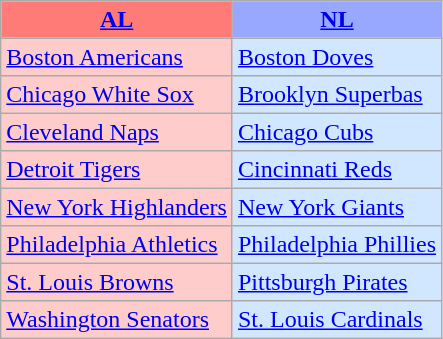<table class="wikitable" style="font-size:100%;line-height:1.1;">
<tr>
<th style="background-color: #FF7B77;"><a href='#'>AL</a></th>
<th style="background-color: #99A8FF;"><a href='#'>NL</a></th>
</tr>
<tr>
<td style="background-color: #FFCCCC;"><a href='#'>Boston Americans</a></td>
<td style="background-color: #D0E7FF;"><a href='#'>Boston Doves</a></td>
</tr>
<tr>
<td style="background-color: #FFCCCC;"><a href='#'>Chicago White Sox</a></td>
<td style="background-color: #D0E7FF;"><a href='#'>Brooklyn Superbas</a></td>
</tr>
<tr>
<td style="background-color: #FFCCCC;"><a href='#'>Cleveland Naps</a></td>
<td style="background-color: #D0E7FF;"><a href='#'>Chicago Cubs</a></td>
</tr>
<tr>
<td style="background-color: #FFCCCC;"><a href='#'>Detroit Tigers</a></td>
<td style="background-color: #D0E7FF;"><a href='#'>Cincinnati Reds</a></td>
</tr>
<tr>
<td style="background-color: #FFCCCC;"><a href='#'>New York Highlanders</a></td>
<td style="background-color: #D0E7FF;"><a href='#'>New York Giants</a></td>
</tr>
<tr>
<td style="background-color: #FFCCCC;"><a href='#'>Philadelphia Athletics</a></td>
<td style="background-color: #D0E7FF;"><a href='#'>Philadelphia Phillies</a></td>
</tr>
<tr>
<td style="background-color: #FFCCCC;"><a href='#'>St. Louis Browns</a></td>
<td style="background-color: #D0E7FF;"><a href='#'>Pittsburgh Pirates</a></td>
</tr>
<tr>
<td style="background-color: #FFCCCC;"><a href='#'>Washington Senators</a></td>
<td style="background-color: #D0E7FF;"><a href='#'>St. Louis Cardinals</a></td>
</tr>
</table>
